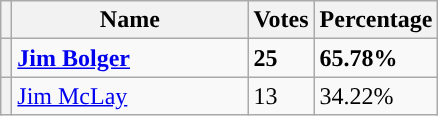<table class="wikitable">
<tr>
<th></th>
<th>Name</th>
<th>Votes</th>
<th>Percentage</th>
</tr>
<tr>
<th style="background-color: "></th>
<td width="150"><strong><a href='#'>Jim Bolger</a></strong></td>
<td><strong>25</strong></td>
<td><strong>65.78%</strong></td>
</tr>
<tr>
<th style="background-color: "></th>
<td><a href='#'>Jim McLay</a></td>
<td>13</td>
<td>34.22%</td>
</tr>
</table>
